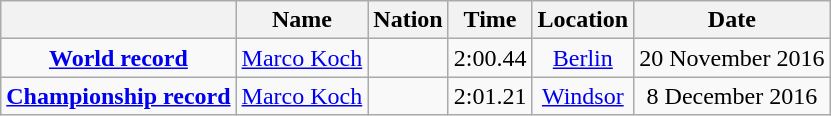<table class=wikitable style=text-align:center>
<tr>
<th></th>
<th>Name</th>
<th>Nation</th>
<th>Time</th>
<th>Location</th>
<th>Date</th>
</tr>
<tr>
<td><strong><a href='#'>World record</a></strong></td>
<td align=left><a href='#'>Marco Koch</a></td>
<td align=left></td>
<td align=left>2:00.44</td>
<td><a href='#'>Berlin</a></td>
<td>20 November 2016</td>
</tr>
<tr>
<td><strong><a href='#'>Championship record</a></strong></td>
<td align=left><a href='#'>Marco Koch</a></td>
<td align=left></td>
<td align=left>2:01.21</td>
<td><a href='#'>Windsor</a></td>
<td>8 December 2016</td>
</tr>
</table>
